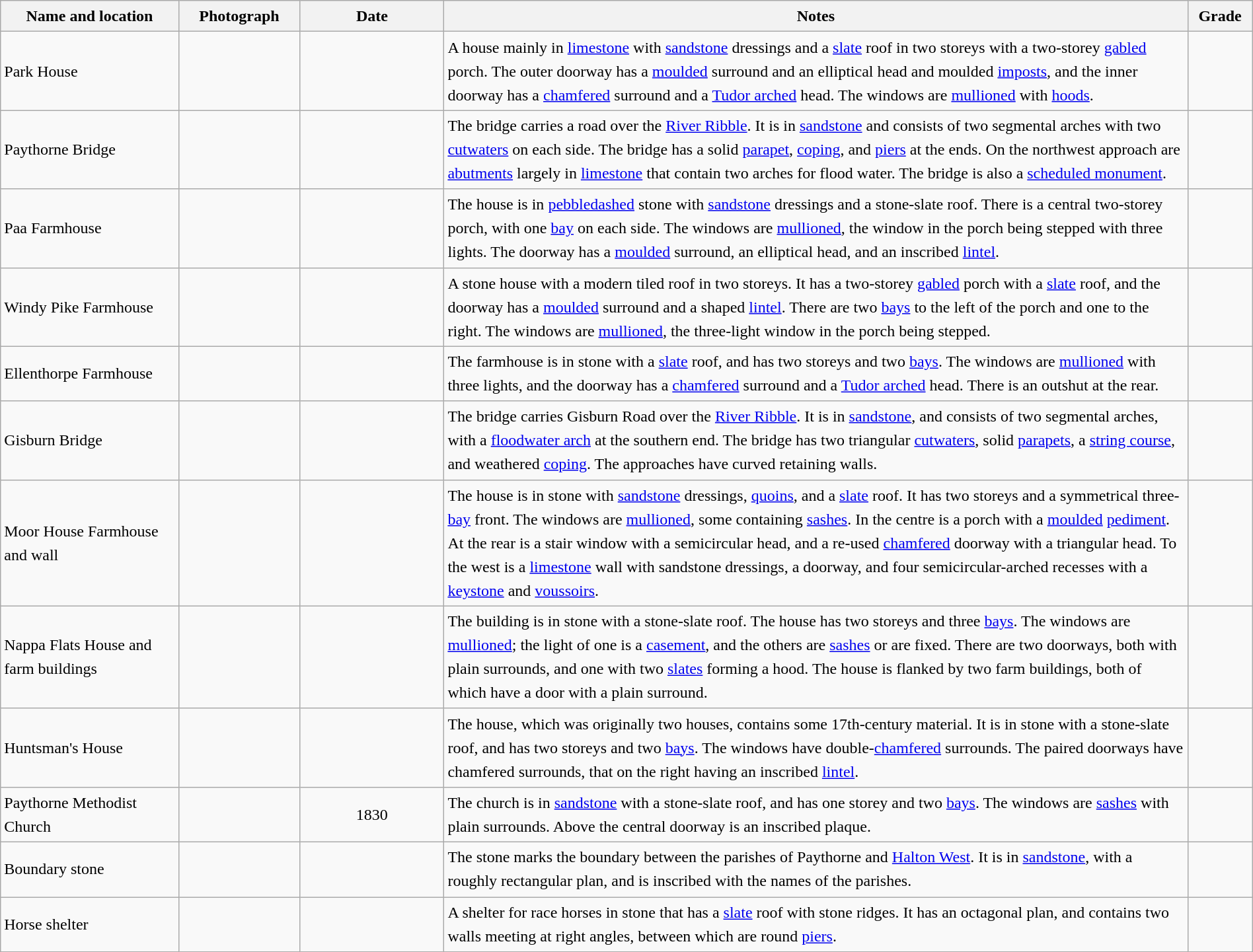<table class="wikitable sortable plainrowheaders" style="width:100%;border:0px;text-align:left;line-height:150%;">
<tr>
<th scope="col"  style="width:150px">Name and location</th>
<th scope="col"  style="width:100px" class="unsortable">Photograph</th>
<th scope="col"  style="width:120px">Date</th>
<th scope="col"  style="width:650px" class="unsortable">Notes</th>
<th scope="col"  style="width:50px">Grade</th>
</tr>
<tr>
<td>Park House<br><small></small></td>
<td></td>
<td align="center"></td>
<td>A house mainly in <a href='#'>limestone</a> with <a href='#'>sandstone</a> dressings and a <a href='#'>slate</a> roof in two storeys with a two-storey <a href='#'>gabled</a> porch.  The outer doorway has a <a href='#'>moulded</a> surround and an elliptical head and moulded <a href='#'>imposts</a>, and the inner doorway has a <a href='#'>chamfered</a> surround and a <a href='#'>Tudor arched</a> head.  The windows are <a href='#'>mullioned</a> with <a href='#'>hoods</a>.</td>
<td align="center" ></td>
</tr>
<tr>
<td>Paythorne Bridge<br><small></small></td>
<td></td>
<td align="center"></td>
<td>The bridge carries a road over the <a href='#'>River Ribble</a>.  It is in <a href='#'>sandstone</a> and consists of two segmental arches with two <a href='#'>cutwaters</a> on each side.  The bridge has a solid <a href='#'>parapet</a>, <a href='#'>coping</a>, and <a href='#'>piers</a> at the ends.  On the northwest approach are <a href='#'>abutments</a> largely in <a href='#'>limestone</a> that contain two arches for flood water.  The bridge is also a <a href='#'>scheduled monument</a>.</td>
<td align="center" ></td>
</tr>
<tr>
<td>Paa Farmhouse<br><small></small></td>
<td></td>
<td align="center"></td>
<td>The house is in <a href='#'>pebbledashed</a> stone with <a href='#'>sandstone</a> dressings and a stone-slate roof.  There is a central two-storey porch, with one <a href='#'>bay</a> on each side.  The windows are <a href='#'>mullioned</a>, the window in the porch being stepped with three lights.  The doorway has a <a href='#'>moulded</a> surround, an elliptical head, and an inscribed <a href='#'>lintel</a>.</td>
<td align="center" ></td>
</tr>
<tr>
<td>Windy Pike Farmhouse<br><small></small></td>
<td></td>
<td align="center"></td>
<td>A stone house with a modern tiled roof in two storeys.  It has a two-storey <a href='#'>gabled</a> porch with a <a href='#'>slate</a> roof, and the doorway has a <a href='#'>moulded</a> surround and a shaped <a href='#'>lintel</a>.  There are two <a href='#'>bays</a> to the left of the porch and one to the right.  The windows are <a href='#'>mullioned</a>, the three-light window in the porch being stepped.</td>
<td align="center" ></td>
</tr>
<tr>
<td>Ellenthorpe Farmhouse<br><small></small></td>
<td></td>
<td align="center"></td>
<td>The farmhouse is in stone with a <a href='#'>slate</a> roof, and has two storeys and two <a href='#'>bays</a>.  The windows are <a href='#'>mullioned</a> with three lights, and the doorway has a <a href='#'>chamfered</a> surround and a <a href='#'>Tudor arched</a> head.  There is an outshut at the rear.</td>
<td align="center" ></td>
</tr>
<tr>
<td>Gisburn Bridge<br><small></small></td>
<td></td>
<td align="center"></td>
<td>The bridge carries Gisburn Road over the <a href='#'>River Ribble</a>.  It is in <a href='#'>sandstone</a>, and consists of two segmental arches, with a <a href='#'>floodwater arch</a> at the southern end.  The bridge has two triangular <a href='#'>cutwaters</a>, solid <a href='#'>parapets</a>, a <a href='#'>string course</a>, and weathered <a href='#'>coping</a>.  The approaches have curved retaining walls.</td>
<td align="center" ></td>
</tr>
<tr>
<td>Moor House Farmhouse and wall<br><small></small></td>
<td></td>
<td align="center"></td>
<td>The house is in stone with <a href='#'>sandstone</a> dressings, <a href='#'>quoins</a>, and a <a href='#'>slate</a> roof.  It has two storeys and a symmetrical three-<a href='#'>bay</a> front.  The windows are <a href='#'>mullioned</a>, some containing <a href='#'>sashes</a>.  In the centre is a porch with a <a href='#'>moulded</a> <a href='#'>pediment</a>.  At the rear is a stair window with a semicircular head, and a re-used <a href='#'>chamfered</a> doorway with a triangular head.  To the west is a <a href='#'>limestone</a> wall with sandstone dressings, a doorway, and four semicircular-arched recesses with a <a href='#'>keystone</a> and <a href='#'>voussoirs</a>.</td>
<td align="center" ></td>
</tr>
<tr>
<td>Nappa Flats House and farm buildings<br><small></small></td>
<td></td>
<td align="center"></td>
<td>The building is in stone with a stone-slate roof.  The house has two storeys and three <a href='#'>bays</a>.  The windows are <a href='#'>mullioned</a>; the light of one is a <a href='#'>casement</a>, and the others are <a href='#'>sashes</a> or are fixed.  There are two doorways, both with plain surrounds, and one with two <a href='#'>slates</a> forming a hood.  The house is flanked by two farm buildings, both of which have a door with a plain surround.</td>
<td align="center" ></td>
</tr>
<tr>
<td>Huntsman's House<br><small></small></td>
<td></td>
<td align="center"></td>
<td>The house, which was originally two houses, contains some 17th-century material.  It is in stone with a stone-slate roof, and has two storeys and two <a href='#'>bays</a>.  The windows have double-<a href='#'>chamfered</a> surrounds.  The paired doorways have chamfered surrounds, that on the right having an inscribed <a href='#'>lintel</a>.</td>
<td align="center" ></td>
</tr>
<tr>
<td>Paythorne Methodist Church<br><small></small></td>
<td></td>
<td align="center">1830</td>
<td>The church is in <a href='#'>sandstone</a> with a stone-slate roof, and has one storey and two <a href='#'>bays</a>.  The windows are <a href='#'>sashes</a> with plain surrounds.  Above the central doorway is an inscribed plaque.</td>
<td align="center" ></td>
</tr>
<tr>
<td>Boundary stone<br><small></small></td>
<td></td>
<td align="center"></td>
<td>The stone marks the boundary between the parishes of Paythorne and <a href='#'>Halton West</a>.  It is in <a href='#'>sandstone</a>, with a roughly rectangular plan, and is inscribed with the names of the parishes.</td>
<td align="center" ></td>
</tr>
<tr>
<td>Horse shelter<br><small></small></td>
<td></td>
<td align="center"></td>
<td>A shelter for race horses in stone that has a <a href='#'>slate</a> roof with stone ridges.  It has an octagonal plan, and contains two walls meeting at right angles, between which are round <a href='#'>piers</a>.</td>
<td align="center" ></td>
</tr>
<tr>
</tr>
</table>
